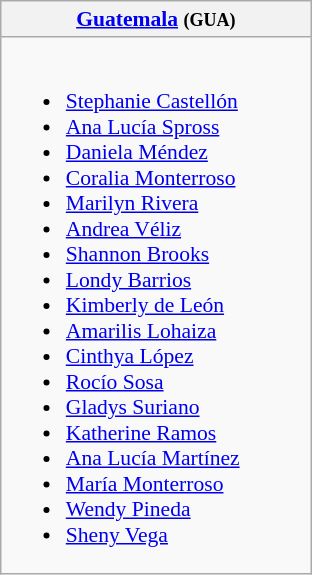<table class="wikitable" style="font-size:90%;">
<tr>
<th width=200> <a href='#'>Guatemala</a> <small><strong>(GUA)</strong></small></th>
</tr>
<tr>
<td valign=top><br><ul><li><a href='#'>Stephanie Castellón</a></li><li><a href='#'>Ana Lucía Spross</a></li><li><a href='#'>Daniela Méndez</a></li><li><a href='#'>Coralia Monterroso</a></li><li><a href='#'>Marilyn Rivera</a></li><li><a href='#'>Andrea Véliz</a></li><li><a href='#'>Shannon Brooks</a></li><li><a href='#'>Londy Barrios</a></li><li><a href='#'>Kimberly de León</a></li><li><a href='#'>Amarilis Lohaiza</a></li><li><a href='#'>Cinthya López</a></li><li><a href='#'>Rocío Sosa</a></li><li><a href='#'>Gladys Suriano</a></li><li><a href='#'>Katherine Ramos</a></li><li><a href='#'>Ana Lucía Martínez</a></li><li><a href='#'>María Monterroso</a></li><li><a href='#'>Wendy Pineda</a></li><li><a href='#'>Sheny Vega</a></li></ul></td>
</tr>
</table>
